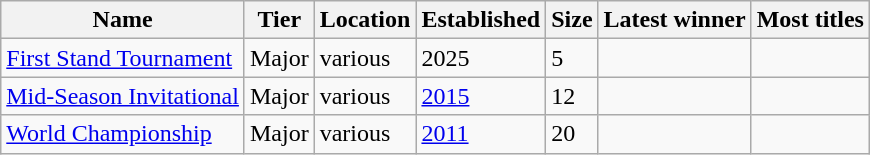<table class="wikitable sortable plainrowheaders">
<tr>
<th>Name</th>
<th>Tier</th>
<th>Location</th>
<th>Established</th>
<th>Size</th>
<th>Latest winner</th>
<th>Most titles</th>
</tr>
<tr>
<td><a href='#'>First Stand Tournament</a></td>
<td>Major</td>
<td>various</td>
<td>2025</td>
<td>5</td>
<td></td>
<td></td>
</tr>
<tr>
<td scope="row"><a href='#'>Mid-Season Invitational</a></td>
<td>Major</td>
<td>various</td>
<td><a href='#'>2015</a></td>
<td>12</td>
<td></td>
<td></td>
</tr>
<tr>
<td scope="row"><a href='#'>World Championship</a></td>
<td>Major</td>
<td>various</td>
<td><a href='#'>2011</a></td>
<td>20</td>
<td></td>
<td></td>
</tr>
</table>
